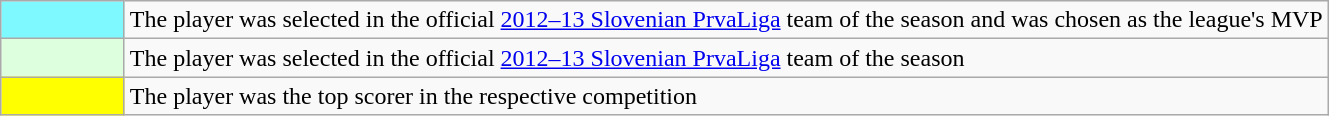<table class="wikitable">
<tr>
<td width="75px" bgcolor="#7DF9FF" align="center"></td>
<td>The player was selected in the official <a href='#'>2012–13 Slovenian PrvaLiga</a> team of the season and was chosen as the league's MVP</td>
</tr>
<tr>
<td width="75px" bgcolor="#DDFFDD" align="center"></td>
<td>The player was selected in the official <a href='#'>2012–13 Slovenian PrvaLiga</a> team of the season</td>
</tr>
<tr>
<td width="75px" bgcolor="#FFFF00" align="center"></td>
<td>The player was the top scorer in the respective competition</td>
</tr>
</table>
